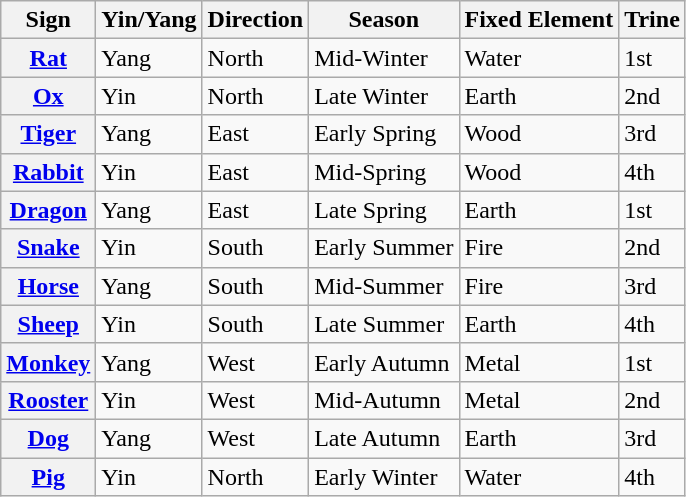<table class="wikitable plainrowheaders">
<tr>
<th scope="col">Sign</th>
<th scope="col">Yin/Yang</th>
<th scope="col">Direction</th>
<th scope="col">Season</th>
<th scope="col">Fixed Element</th>
<th scope="col">Trine</th>
</tr>
<tr>
<th scope="row"><a href='#'>Rat</a></th>
<td>Yang</td>
<td>North</td>
<td>Mid-Winter</td>
<td>Water</td>
<td>1st</td>
</tr>
<tr>
<th scope="row"><a href='#'>Ox</a></th>
<td>Yin</td>
<td>North</td>
<td>Late Winter</td>
<td>Earth</td>
<td>2nd</td>
</tr>
<tr>
<th scope="row"><a href='#'>Tiger</a></th>
<td>Yang</td>
<td>East</td>
<td>Early Spring</td>
<td>Wood</td>
<td>3rd</td>
</tr>
<tr>
<th scope="row"><a href='#'>Rabbit</a></th>
<td>Yin</td>
<td>East</td>
<td>Mid-Spring</td>
<td>Wood</td>
<td>4th</td>
</tr>
<tr>
<th scope="row"><a href='#'>Dragon</a></th>
<td>Yang</td>
<td>East</td>
<td>Late Spring</td>
<td>Earth</td>
<td>1st</td>
</tr>
<tr>
<th scope="row"><a href='#'>Snake</a></th>
<td>Yin</td>
<td>South</td>
<td>Early Summer</td>
<td>Fire</td>
<td>2nd</td>
</tr>
<tr>
<th scope="row"><a href='#'>Horse</a></th>
<td>Yang</td>
<td>South</td>
<td>Mid-Summer</td>
<td>Fire</td>
<td>3rd</td>
</tr>
<tr>
<th scope="row"><a href='#'>Sheep</a></th>
<td>Yin</td>
<td>South</td>
<td>Late Summer</td>
<td>Earth</td>
<td>4th</td>
</tr>
<tr>
<th scope="row"><a href='#'>Monkey</a></th>
<td>Yang</td>
<td>West</td>
<td>Early Autumn</td>
<td>Metal</td>
<td>1st</td>
</tr>
<tr>
<th scope="row"><a href='#'>Rooster</a></th>
<td>Yin</td>
<td>West</td>
<td>Mid-Autumn</td>
<td>Metal</td>
<td>2nd</td>
</tr>
<tr>
<th scope="row"><a href='#'>Dog</a></th>
<td>Yang</td>
<td>West</td>
<td>Late Autumn</td>
<td>Earth</td>
<td>3rd</td>
</tr>
<tr>
<th scope="row"><a href='#'>Pig</a></th>
<td>Yin</td>
<td>North</td>
<td>Early Winter</td>
<td>Water</td>
<td>4th</td>
</tr>
</table>
